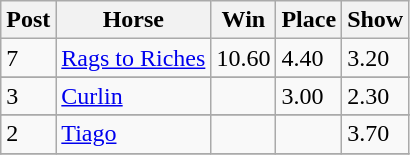<table class="wikitable">
<tr>
<th>Post</th>
<th>Horse</th>
<th>Win</th>
<th>Place</th>
<th>Show</th>
</tr>
<tr>
<td>7</td>
<td><a href='#'>Rags to Riches</a></td>
<td>10.60</td>
<td>4.40</td>
<td>3.20</td>
</tr>
<tr>
</tr>
<tr>
<td>3</td>
<td><a href='#'>Curlin</a></td>
<td></td>
<td>3.00</td>
<td>2.30</td>
</tr>
<tr>
</tr>
<tr>
<td>2</td>
<td><a href='#'>Tiago</a></td>
<td></td>
<td></td>
<td>3.70</td>
</tr>
<tr>
</tr>
</table>
